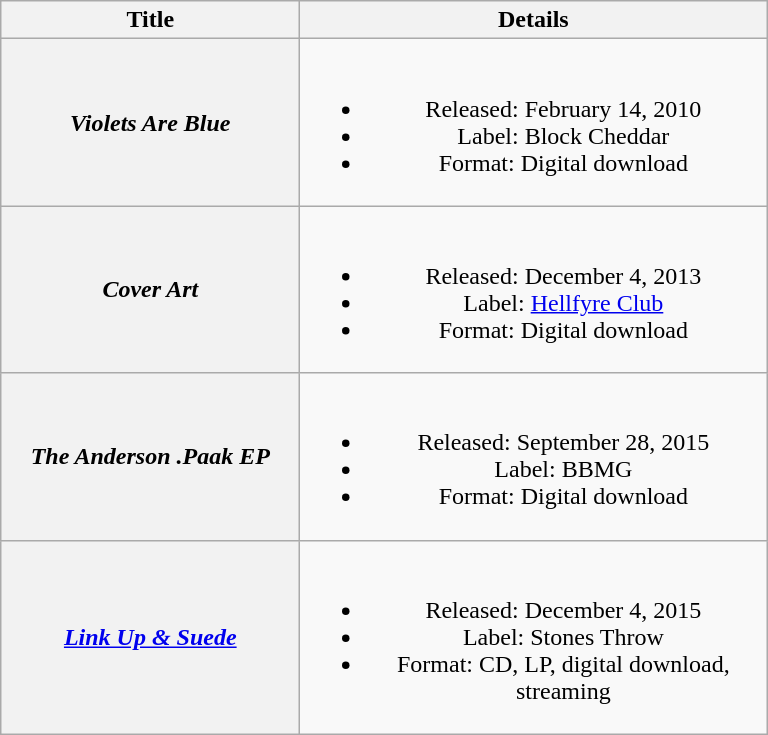<table class="wikitable plainrowheaders" style="text-align:center;">
<tr>
<th scope="col" style="width:12em;">Title</th>
<th scope="col" style="width:19em;">Details</th>
</tr>
<tr>
<th scope="row"><em>Violets Are Blue</em><br></th>
<td><br><ul><li>Released: February 14, 2010</li><li>Label: Block Cheddar</li><li>Format: Digital download</li></ul></td>
</tr>
<tr>
<th scope="row"><em>Cover Art</em></th>
<td><br><ul><li>Released: December 4, 2013</li><li>Label: <a href='#'>Hellfyre Club</a></li><li>Format: Digital download</li></ul></td>
</tr>
<tr>
<th scope="row"><em>The Anderson .Paak EP</em><br></th>
<td><br><ul><li>Released: September 28, 2015</li><li>Label: BBMG</li><li>Format: Digital download</li></ul></td>
</tr>
<tr>
<th scope="row"><em><a href='#'>Link Up & Suede</a></em><br></th>
<td><br><ul><li>Released: December 4, 2015</li><li>Label: Stones Throw</li><li>Format: CD, LP, digital download, streaming</li></ul></td>
</tr>
</table>
